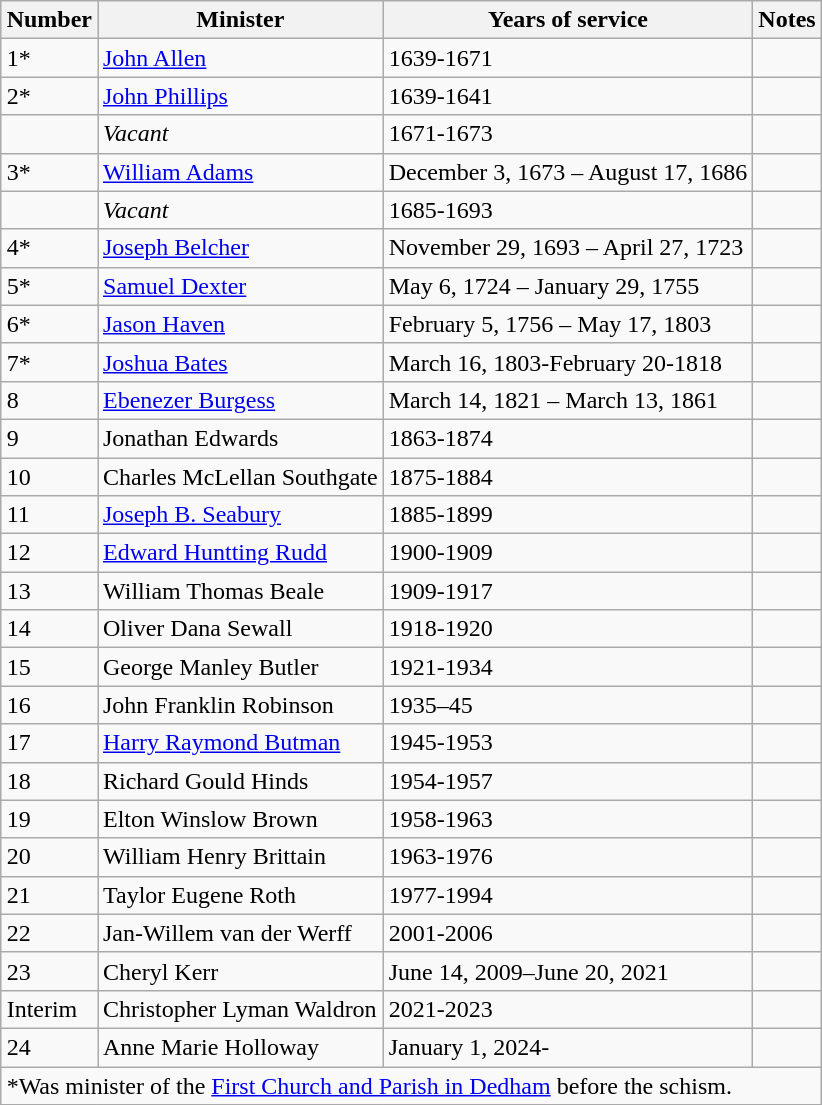<table class="wikitable" style="float: right; margin-left: 1em; ">
<tr>
<th>Number</th>
<th>Minister</th>
<th>Years of service</th>
<th>Notes</th>
</tr>
<tr>
<td>1*</td>
<td><a href='#'>John Allen</a></td>
<td>1639-1671</td>
<td></td>
</tr>
<tr>
<td>2*</td>
<td><a href='#'>John Phillips</a></td>
<td>1639-1641</td>
<td></td>
</tr>
<tr>
<td></td>
<td><em>Vacant</em></td>
<td>1671-1673</td>
<td></td>
</tr>
<tr>
<td>3*</td>
<td><a href='#'>William Adams</a></td>
<td>December 3, 1673 – August 17, 1686</td>
<td></td>
</tr>
<tr>
<td></td>
<td><em>Vacant</em></td>
<td>1685-1693</td>
<td></td>
</tr>
<tr>
<td>4*</td>
<td><a href='#'>Joseph Belcher</a></td>
<td>November 29, 1693 – April 27, 1723</td>
<td></td>
</tr>
<tr>
<td>5*</td>
<td><a href='#'>Samuel Dexter</a></td>
<td>May 6, 1724 – January 29, 1755</td>
<td></td>
</tr>
<tr>
<td>6*</td>
<td><a href='#'>Jason Haven</a></td>
<td>February 5, 1756 – May 17, 1803</td>
<td></td>
</tr>
<tr>
<td>7*</td>
<td><a href='#'>Joshua Bates</a></td>
<td>March 16, 1803-February 20-1818</td>
<td></td>
</tr>
<tr>
<td>8</td>
<td><a href='#'>Ebenezer Burgess</a></td>
<td>March 14, 1821 – March 13,  1861</td>
<td></td>
</tr>
<tr>
<td>9</td>
<td>Jonathan Edwards</td>
<td>1863-1874</td>
<td></td>
</tr>
<tr>
<td>10</td>
<td>Charles McLellan Southgate</td>
<td>1875-1884</td>
<td></td>
</tr>
<tr>
<td>11</td>
<td><a href='#'>Joseph B. Seabury</a></td>
<td>1885-1899</td>
<td></td>
</tr>
<tr>
<td>12</td>
<td><a href='#'>Edward Huntting Rudd</a></td>
<td>1900-1909</td>
<td></td>
</tr>
<tr>
<td>13</td>
<td>William Thomas Beale</td>
<td>1909-1917</td>
<td></td>
</tr>
<tr>
<td>14</td>
<td>Oliver Dana Sewall</td>
<td>1918-1920</td>
<td></td>
</tr>
<tr>
<td>15</td>
<td>George Manley Butler</td>
<td>1921-1934</td>
<td></td>
</tr>
<tr>
<td>16</td>
<td>John Franklin Robinson</td>
<td>1935–45</td>
<td></td>
</tr>
<tr>
<td>17</td>
<td><a href='#'>Harry Raymond Butman</a></td>
<td>1945-1953</td>
<td></td>
</tr>
<tr>
<td>18</td>
<td>Richard Gould Hinds</td>
<td>1954-1957</td>
<td></td>
</tr>
<tr>
<td>19</td>
<td>Elton Winslow Brown</td>
<td>1958-1963</td>
<td></td>
</tr>
<tr>
<td>20</td>
<td>William Henry Brittain</td>
<td>1963-1976</td>
<td></td>
</tr>
<tr>
<td>21</td>
<td>Taylor Eugene Roth</td>
<td>1977-1994</td>
<td></td>
</tr>
<tr>
<td>22</td>
<td>Jan-Willem van der Werff</td>
<td>2001-2006</td>
<td></td>
</tr>
<tr>
<td>23</td>
<td>Cheryl Kerr</td>
<td>June 14, 2009–June 20, 2021</td>
<td></td>
</tr>
<tr>
<td>Interim</td>
<td>Christopher Lyman Waldron</td>
<td>2021-2023</td>
<td></td>
</tr>
<tr>
<td>24</td>
<td>Anne Marie Holloway</td>
<td>January 1, 2024-</td>
<td></td>
</tr>
<tr>
<td colspan="4">*Was minister of the <a href='#'>First Church and Parish in Dedham</a> before the schism.</td>
</tr>
<tr>
</tr>
</table>
